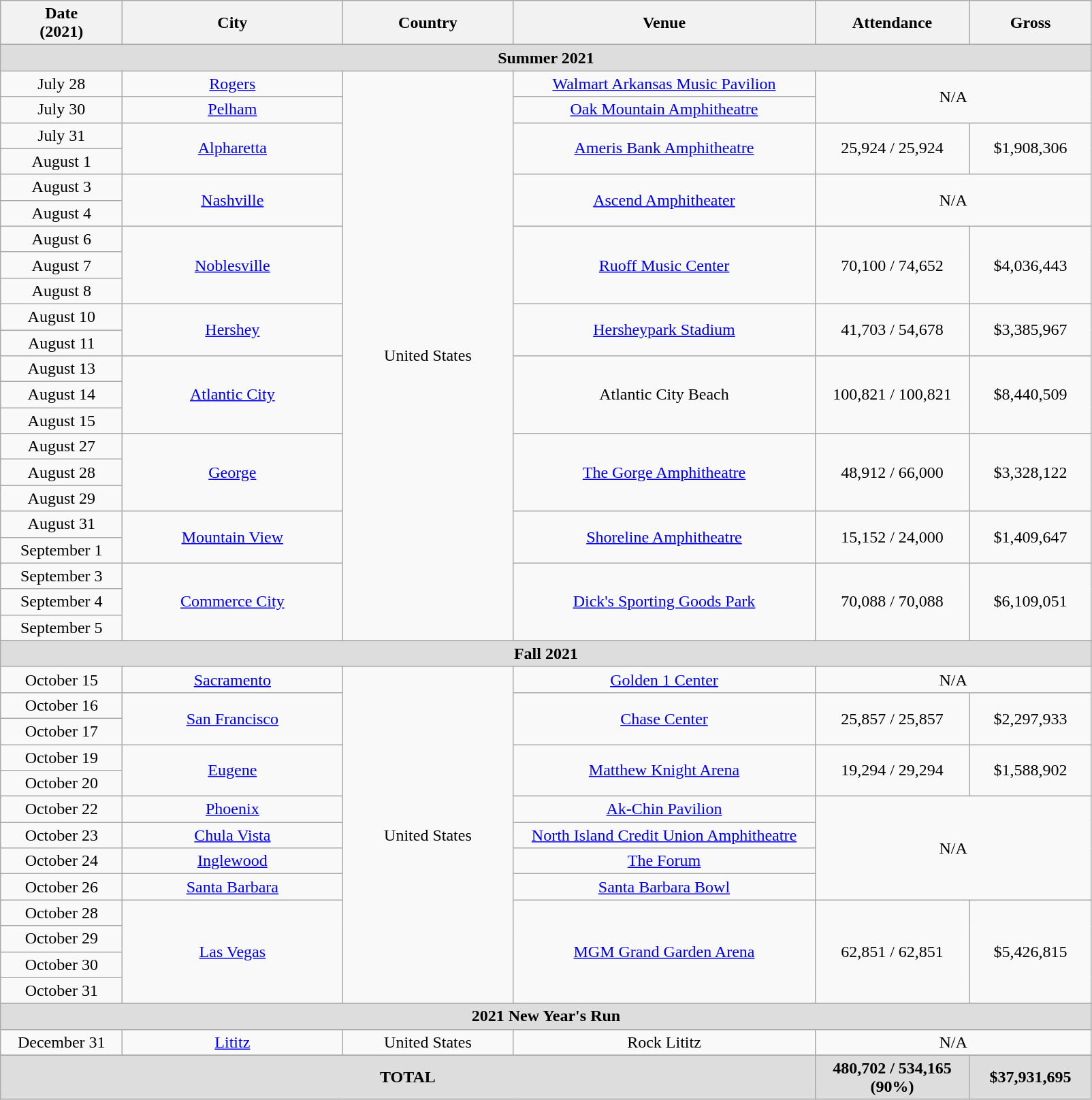<table class="wikitable plainrowheaders" style="text-align:center;">
<tr>
<th scope="col" style="width:7em;">Date<br>(2021)</th>
<th scope="col" style="width:13em;">City</th>
<th scope="col" style="width:10em;">Country</th>
<th scope="col" style="width:18em;">Venue</th>
<th scope="col" style="width:9em;">Attendance</th>
<th scope="col" style="width:7em;">Gross</th>
</tr>
<tr>
</tr>
<tr style="background:#ddd;">
<td colspan="6" style="text-align:center;"><strong>Summer 2021</strong></td>
</tr>
<tr>
<td>July 28</td>
<td><a href='#'>Rogers</a></td>
<td rowspan="22">United States</td>
<td><a href='#'>Walmart Arkansas Music Pavilion</a></td>
<td colspan="2" rowspan="2">N/A</td>
</tr>
<tr>
<td>July 30</td>
<td><a href='#'>Pelham</a></td>
<td><a href='#'>Oak Mountain Amphitheatre</a></td>
</tr>
<tr>
<td>July 31</td>
<td rowspan="2"><a href='#'>Alpharetta</a></td>
<td rowspan="2"><a href='#'>Ameris Bank Amphitheatre</a></td>
<td rowspan="2">25,924 / 25,924</td>
<td rowspan="2">$1,908,306</td>
</tr>
<tr>
<td>August 1</td>
</tr>
<tr>
<td>August 3</td>
<td rowspan="2"><a href='#'>Nashville</a></td>
<td rowspan="2"><a href='#'>Ascend Amphitheater</a></td>
<td colspan="2" rowspan="2">N/A</td>
</tr>
<tr>
<td>August 4</td>
</tr>
<tr>
<td>August 6</td>
<td rowspan="3"><a href='#'>Noblesville</a></td>
<td rowspan="3"><a href='#'>Ruoff Music Center</a></td>
<td rowspan="3">70,100 / 74,652</td>
<td rowspan="3">$4,036,443</td>
</tr>
<tr>
<td>August 7</td>
</tr>
<tr>
<td>August 8</td>
</tr>
<tr>
<td>August 10</td>
<td rowspan="2"><a href='#'>Hershey</a></td>
<td rowspan="2"><a href='#'>Hersheypark Stadium</a></td>
<td rowspan="2">41,703 / 54,678</td>
<td rowspan="2">$3,385,967</td>
</tr>
<tr>
<td>August 11</td>
</tr>
<tr>
<td>August 13</td>
<td rowspan="3"><a href='#'>Atlantic City</a></td>
<td rowspan="3">Atlantic City Beach</td>
<td rowspan="3">100,821 / 100,821</td>
<td rowspan="3">$8,440,509</td>
</tr>
<tr>
<td>August 14</td>
</tr>
<tr>
<td>August 15</td>
</tr>
<tr>
<td>August 27</td>
<td rowspan="3"><a href='#'>George</a></td>
<td rowspan="3"><a href='#'>The Gorge Amphitheatre</a></td>
<td rowspan="3">48,912 / 66,000</td>
<td rowspan="3">$3,328,122</td>
</tr>
<tr>
<td>August 28</td>
</tr>
<tr>
<td>August 29</td>
</tr>
<tr>
<td>August 31</td>
<td rowspan="2"><a href='#'>Mountain View</a></td>
<td rowspan="2"><a href='#'>Shoreline Amphitheatre</a></td>
<td rowspan="2">15,152 / 24,000</td>
<td rowspan="2">$1,409,647</td>
</tr>
<tr>
<td>September 1</td>
</tr>
<tr>
<td>September 3</td>
<td rowspan="3"><a href='#'>Commerce City</a></td>
<td rowspan="3"><a href='#'>Dick's Sporting Goods Park</a></td>
<td rowspan="3">70,088 / 70,088</td>
<td rowspan="3">$6,109,051</td>
</tr>
<tr>
<td>September 4</td>
</tr>
<tr>
<td>September 5</td>
</tr>
<tr>
</tr>
<tr style="background:#ddd;">
<td colspan="6" style="text-align:center;"><strong>Fall 2021</strong></td>
</tr>
<tr>
<td>October 15</td>
<td><a href='#'>Sacramento</a></td>
<td rowspan="13">United States</td>
<td><a href='#'>Golden 1 Center</a></td>
<td colspan="2">N/A</td>
</tr>
<tr>
<td>October 16</td>
<td rowspan="2"><a href='#'>San Francisco</a></td>
<td rowspan="2"><a href='#'>Chase Center</a></td>
<td rowspan="2">25,857 / 25,857</td>
<td rowspan="2">$2,297,933</td>
</tr>
<tr>
<td>October 17</td>
</tr>
<tr>
<td>October 19</td>
<td rowspan="2"><a href='#'>Eugene</a></td>
<td rowspan="2"><a href='#'>Matthew Knight Arena</a></td>
<td rowspan="2">19,294 / 29,294</td>
<td rowspan="2">$1,588,902</td>
</tr>
<tr>
<td>October 20</td>
</tr>
<tr>
<td>October 22</td>
<td><a href='#'>Phoenix</a></td>
<td><a href='#'>Ak-Chin Pavilion</a></td>
<td colspan="2" rowspan="4">N/A</td>
</tr>
<tr>
<td>October 23</td>
<td><a href='#'>Chula Vista</a></td>
<td><a href='#'>North Island Credit Union Amphitheatre</a></td>
</tr>
<tr>
<td>October 24</td>
<td><a href='#'>Inglewood</a></td>
<td><a href='#'>The Forum</a></td>
</tr>
<tr>
<td>October 26</td>
<td><a href='#'>Santa Barbara</a></td>
<td><a href='#'>Santa Barbara Bowl</a></td>
</tr>
<tr>
<td>October 28</td>
<td rowspan="4"><a href='#'>Las Vegas</a></td>
<td rowspan="4"><a href='#'>MGM Grand Garden Arena</a></td>
<td rowspan="4">62,851 / 62,851</td>
<td rowspan="4">$5,426,815</td>
</tr>
<tr>
<td>October 29</td>
</tr>
<tr>
<td>October 30</td>
</tr>
<tr>
<td>October 31</td>
</tr>
<tr>
</tr>
<tr style="background:#ddd;">
<td colspan="6" style="text-align:center;"><strong>2021 New Year's Run</strong></td>
</tr>
<tr>
<td>December 31</td>
<td><a href='#'>Lititz</a></td>
<td>United States</td>
<td>Rock Lititz</td>
<td colspan="2">N/A</td>
</tr>
<tr>
</tr>
<tr style="background:#ddd;">
<td colspan="4"><strong>TOTAL</strong></td>
<td><strong>480,702 / 534,165 (90%)</strong></td>
<td><strong>$37,931,695</strong></td>
</tr>
</table>
